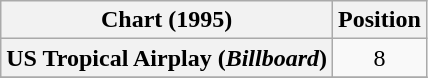<table class="wikitable plainrowheaders " style="text-align:center;">
<tr>
<th scope="col">Chart (1995)</th>
<th scope="col">Position</th>
</tr>
<tr>
<th scope="row">US Tropical Airplay (<em>Billboard</em>)</th>
<td>8</td>
</tr>
<tr>
</tr>
</table>
